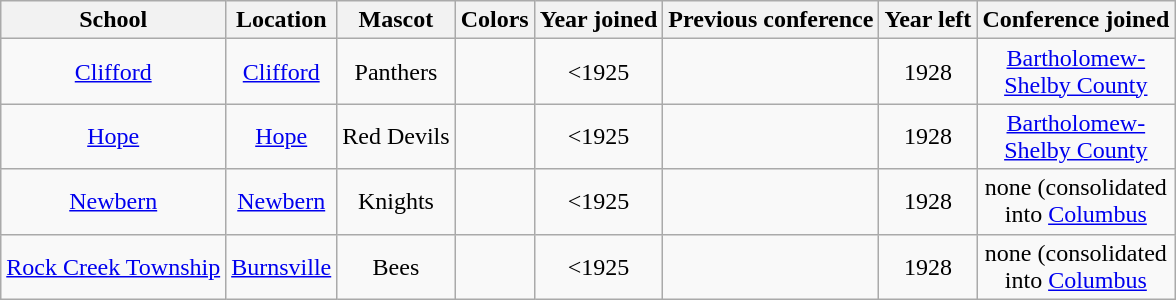<table class="wikitable" style="text-align:center;">
<tr>
<th>School</th>
<th>Location</th>
<th>Mascot</th>
<th>Colors</th>
<th>Year joined</th>
<th>Previous conference</th>
<th>Year left</th>
<th>Conference joined</th>
</tr>
<tr>
<td><a href='#'>Clifford</a></td>
<td><a href='#'>Clifford</a></td>
<td>Panthers</td>
<td> </td>
<td><1925</td>
<td></td>
<td>1928</td>
<td><a href='#'>Bartholomew-<br>Shelby County</a></td>
</tr>
<tr>
<td><a href='#'>Hope</a></td>
<td><a href='#'>Hope</a></td>
<td>Red Devils</td>
<td> </td>
<td><1925</td>
<td></td>
<td>1928</td>
<td><a href='#'>Bartholomew-<br>Shelby County</a></td>
</tr>
<tr>
<td><a href='#'>Newbern</a></td>
<td><a href='#'>Newbern</a></td>
<td>Knights</td>
<td> </td>
<td><1925</td>
<td></td>
<td>1928</td>
<td>none (consolidated<br>into <a href='#'>Columbus</a></td>
</tr>
<tr>
<td><a href='#'>Rock Creek Township</a></td>
<td><a href='#'>Burnsville</a></td>
<td>Bees</td>
<td> </td>
<td><1925</td>
<td></td>
<td>1928</td>
<td>none (consolidated<br>into <a href='#'>Columbus</a></td>
</tr>
</table>
